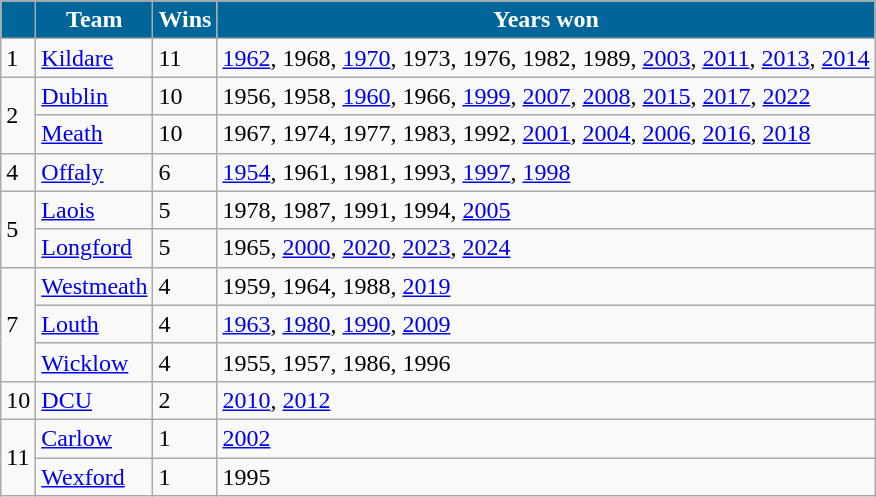<table class="wikitable">
<tr>
<th style="background:#069; color:white;"></th>
<th style="background:#069; color:white;">Team</th>
<th style="background:#069; color:white;">Wins</th>
<th style="background:#069; color:white;">Years won</th>
</tr>
<tr>
<td>1</td>
<td> <a href='#'>Kildare</a></td>
<td>11</td>
<td><a href='#'>1962</a>, 1968, <a href='#'>1970</a>, 1973, 1976, 1982, 1989, <a href='#'>2003</a>, <a href='#'>2011</a>, <a href='#'>2013</a>, <a href='#'>2014</a></td>
</tr>
<tr>
<td rowspan="2">2</td>
<td> <a href='#'>Dublin</a></td>
<td>10</td>
<td>1956, 1958, <a href='#'>1960</a>, 1966, <a href='#'>1999</a>, <a href='#'>2007</a>, <a href='#'>2008</a>, <a href='#'>2015</a>, <a href='#'>2017</a>, <a href='#'>2022</a></td>
</tr>
<tr>
<td> <a href='#'>Meath</a></td>
<td>10</td>
<td>1967, 1974, 1977,  1983, 1992, <a href='#'>2001</a>, <a href='#'>2004</a>, <a href='#'>2006</a>, <a href='#'>2016</a>, <a href='#'>2018</a></td>
</tr>
<tr>
<td>4</td>
<td> <a href='#'>Offaly</a></td>
<td>6</td>
<td><a href='#'>1954</a>, 1961, 1981, 1993, <a href='#'>1997</a>, <a href='#'>1998</a></td>
</tr>
<tr>
<td rowspan="2">5</td>
<td> <a href='#'>Laois</a></td>
<td>5</td>
<td>1978, 1987, 1991, 1994, <a href='#'>2005</a></td>
</tr>
<tr>
<td> <a href='#'>Longford</a></td>
<td>5</td>
<td>1965, <a href='#'>2000</a>, <a href='#'>2020</a>, <a href='#'>2023</a>, <a href='#'>2024</a></td>
</tr>
<tr>
<td rowspan="3">7</td>
<td> <a href='#'>Westmeath</a></td>
<td>4</td>
<td>1959, 1964, 1988, <a href='#'>2019</a></td>
</tr>
<tr>
<td> <a href='#'>Louth</a></td>
<td>4</td>
<td><a href='#'>1963</a>, <a href='#'>1980</a>, <a href='#'>1990</a>, <a href='#'>2009</a></td>
</tr>
<tr>
<td> <a href='#'>Wicklow</a></td>
<td>4</td>
<td>1955, 1957, 1986, 1996</td>
</tr>
<tr>
<td rowspan="1">10</td>
<td> <a href='#'>DCU</a></td>
<td>2</td>
<td><a href='#'>2010</a>, <a href='#'>2012</a></td>
</tr>
<tr>
<td rowspan="2">11</td>
<td> <a href='#'>Carlow</a></td>
<td>1</td>
<td><a href='#'>2002</a></td>
</tr>
<tr>
<td> <a href='#'>Wexford</a></td>
<td>1</td>
<td>1995</td>
</tr>
</table>
